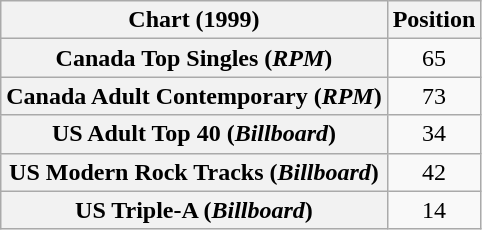<table class="wikitable sortable plainrowheaders" style="text-align:center">
<tr>
<th>Chart (1999)</th>
<th>Position</th>
</tr>
<tr>
<th scope="row">Canada Top Singles (<em>RPM</em>)</th>
<td>65</td>
</tr>
<tr>
<th scope="row">Canada Adult Contemporary (<em>RPM</em>)</th>
<td>73</td>
</tr>
<tr>
<th scope="row">US Adult Top 40 (<em>Billboard</em>)</th>
<td>34</td>
</tr>
<tr>
<th scope="row">US Modern Rock Tracks (<em>Billboard</em>)</th>
<td>42</td>
</tr>
<tr>
<th scope="row">US Triple-A (<em>Billboard</em>)</th>
<td>14</td>
</tr>
</table>
